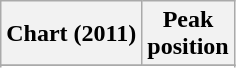<table class="wikitable plainrowheaders sortable" style="text-align:center;">
<tr>
<th scope="col">Chart (2011)</th>
<th scope="col">Peak<br>position</th>
</tr>
<tr>
</tr>
<tr>
</tr>
</table>
